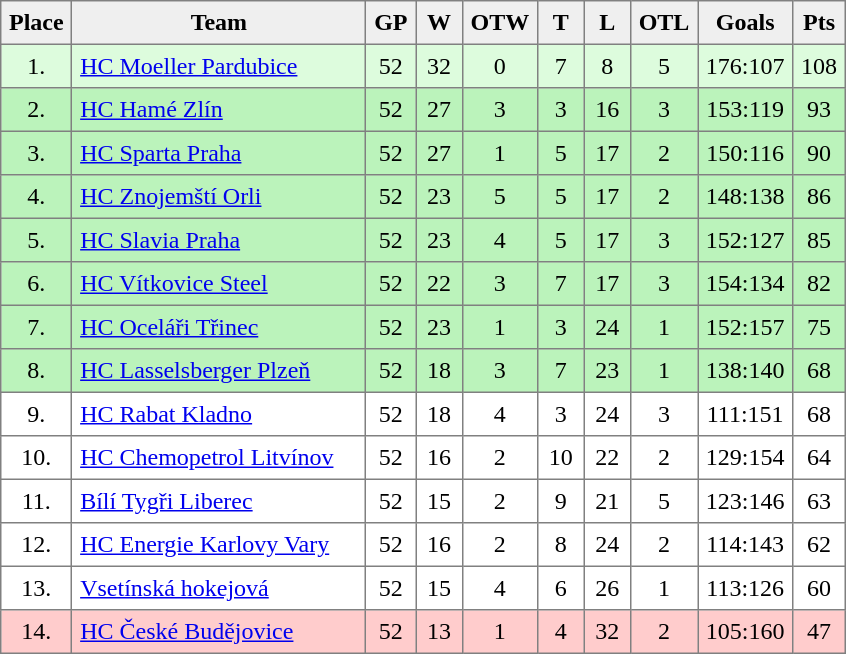<table style=border-collapse:collapse border=1 cellspacing=0 cellpadding=5>
<tr align=center bgcolor=#efefef>
<th width="20">Place</th>
<th width="185">Team</th>
<th width="20">GP</th>
<th width="20">W</th>
<th width="20">OTW</th>
<th width="20">T</th>
<th width="20">L</th>
<th width="20">OTL</th>
<th width="40">Goals</th>
<th width="20">Pts</th>
</tr>
<tr style="text-align:center;background:#DDFCDD">
<td>1.</td>
<td align="left"><a href='#'>HC Moeller Pardubice</a></td>
<td>52</td>
<td>32</td>
<td>0</td>
<td>7</td>
<td>8</td>
<td>5</td>
<td>176:107</td>
<td>108</td>
</tr>
<tr style="text-align:center;background:#BBF3BB">
<td>2.</td>
<td align="left"><a href='#'>HC Hamé Zlín</a></td>
<td>52</td>
<td>27</td>
<td>3</td>
<td>3</td>
<td>16</td>
<td>3</td>
<td>153:119</td>
<td>93</td>
</tr>
<tr style="text-align:center;background:#BBF3BB">
<td>3.</td>
<td align="left"><a href='#'>HC Sparta Praha</a></td>
<td>52</td>
<td>27</td>
<td>1</td>
<td>5</td>
<td>17</td>
<td>2</td>
<td>150:116</td>
<td>90</td>
</tr>
<tr style="text-align:center;background:#BBF3BB">
<td>4.</td>
<td align="left"><a href='#'>HC Znojemští Orli</a></td>
<td>52</td>
<td>23</td>
<td>5</td>
<td>5</td>
<td>17</td>
<td>2</td>
<td>148:138</td>
<td>86</td>
</tr>
<tr style="text-align:center;background:#BBF3BB">
<td>5.</td>
<td align="left"><a href='#'>HC Slavia Praha</a></td>
<td>52</td>
<td>23</td>
<td>4</td>
<td>5</td>
<td>17</td>
<td>3</td>
<td>152:127</td>
<td>85</td>
</tr>
<tr style="text-align:center;background:#BBF3BB">
<td>6.</td>
<td align="left"><a href='#'>HC Vítkovice Steel</a></td>
<td>52</td>
<td>22</td>
<td>3</td>
<td>7</td>
<td>17</td>
<td>3</td>
<td>154:134</td>
<td>82</td>
</tr>
<tr style="text-align:center;background:#BBF3BB">
<td>7.</td>
<td align="left"><a href='#'>HC Oceláři Třinec</a></td>
<td>52</td>
<td>23</td>
<td>1</td>
<td>3</td>
<td>24</td>
<td>1</td>
<td>152:157</td>
<td>75</td>
</tr>
<tr style="text-align:center;background:#BBF3BB">
<td>8.</td>
<td align="left"><a href='#'>HC Lasselsberger Plzeň</a></td>
<td>52</td>
<td>18</td>
<td>3</td>
<td>7</td>
<td>23</td>
<td>1</td>
<td>138:140</td>
<td>68</td>
</tr>
<tr align="center">
<td>9.</td>
<td align="left"><a href='#'>HC Rabat Kladno</a></td>
<td>52</td>
<td>18</td>
<td>4</td>
<td>3</td>
<td>24</td>
<td>3</td>
<td>111:151</td>
<td>68</td>
</tr>
<tr align="center">
<td>10.</td>
<td align="left"><a href='#'>HC Chemopetrol Litvínov</a></td>
<td>52</td>
<td>16</td>
<td>2</td>
<td>10</td>
<td>22</td>
<td>2</td>
<td>129:154</td>
<td>64</td>
</tr>
<tr align="center">
<td>11.</td>
<td align="left"><a href='#'>Bílí Tygři Liberec</a></td>
<td>52</td>
<td>15</td>
<td>2</td>
<td>9</td>
<td>21</td>
<td>5</td>
<td>123:146</td>
<td>63</td>
</tr>
<tr align="center">
<td>12.</td>
<td align="left"><a href='#'>HC Energie Karlovy Vary</a></td>
<td>52</td>
<td>16</td>
<td>2</td>
<td>8</td>
<td>24</td>
<td>2</td>
<td>114:143</td>
<td>62</td>
</tr>
<tr align="center">
<td>13.</td>
<td align="left"><a href='#'>Vsetínská hokejová</a></td>
<td>52</td>
<td>15</td>
<td>4</td>
<td>6</td>
<td>26</td>
<td>1</td>
<td>113:126</td>
<td>60</td>
</tr>
<tr style="text-align:center;background:#FFCCCC">
<td>14.</td>
<td align="left"><a href='#'>HC České Budějovice</a></td>
<td>52</td>
<td>13</td>
<td>1</td>
<td>4</td>
<td>32</td>
<td>2</td>
<td>105:160</td>
<td>47</td>
</tr>
</table>
